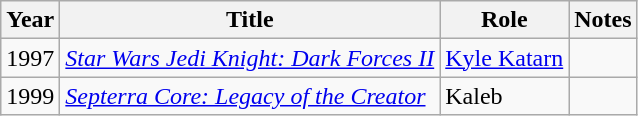<table class="wikitable sortable">
<tr>
<th>Year</th>
<th>Title</th>
<th>Role</th>
<th class="unsortable">Notes</th>
</tr>
<tr>
<td>1997</td>
<td><em><a href='#'>Star Wars Jedi Knight: Dark Forces II</a></em></td>
<td><a href='#'>Kyle Katarn</a></td>
<td></td>
</tr>
<tr>
<td>1999</td>
<td><em><a href='#'>Septerra Core: Legacy of the Creator</a></em></td>
<td>Kaleb</td>
<td></td>
</tr>
</table>
